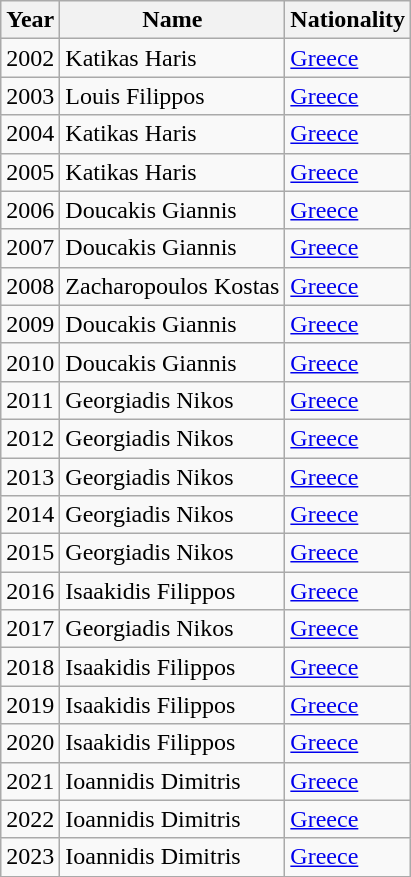<table class="wikitable sortable">
<tr>
<th>Year</th>
<th>Name</th>
<th>Nationality</th>
</tr>
<tr>
<td>2002</td>
<td>Katikas Haris</td>
<td><a href='#'>Greece</a></td>
</tr>
<tr>
<td>2003</td>
<td>Louis Filippos</td>
<td><a href='#'>Greece</a></td>
</tr>
<tr>
<td>2004</td>
<td>Katikas Haris</td>
<td><a href='#'>Greece</a></td>
</tr>
<tr>
<td>2005</td>
<td>Katikas Haris</td>
<td><a href='#'>Greece</a></td>
</tr>
<tr>
<td>2006</td>
<td>Doucakis Giannis</td>
<td><a href='#'>Greece</a></td>
</tr>
<tr>
<td>2007</td>
<td>Doucakis Giannis</td>
<td><a href='#'>Greece</a></td>
</tr>
<tr>
<td>2008</td>
<td>Zacharopoulos Kostas</td>
<td><a href='#'>Greece</a></td>
</tr>
<tr>
<td>2009</td>
<td>Doucakis Giannis</td>
<td><a href='#'>Greece</a></td>
</tr>
<tr>
<td>2010</td>
<td>Doucakis Giannis</td>
<td><a href='#'>Greece</a></td>
</tr>
<tr>
<td>2011</td>
<td>Georgiadis Nikos</td>
<td><a href='#'>Greece</a></td>
</tr>
<tr>
<td>2012</td>
<td>Georgiadis Nikos</td>
<td><a href='#'>Greece</a></td>
</tr>
<tr>
<td>2013</td>
<td>Georgiadis Nikos</td>
<td><a href='#'>Greece</a></td>
</tr>
<tr>
<td>2014</td>
<td>Georgiadis Nikos</td>
<td><a href='#'>Greece</a></td>
</tr>
<tr>
<td>2015</td>
<td>Georgiadis Nikos</td>
<td><a href='#'>Greece</a></td>
</tr>
<tr>
<td>2016</td>
<td>Isaakidis Filippos</td>
<td><a href='#'>Greece</a></td>
</tr>
<tr>
<td>2017</td>
<td>Georgiadis Nikos</td>
<td><a href='#'>Greece</a></td>
</tr>
<tr>
<td>2018</td>
<td>Isaakidis Filippos</td>
<td><a href='#'>Greece</a></td>
</tr>
<tr>
<td>2019</td>
<td>Isaakidis Filippos</td>
<td><a href='#'>Greece</a></td>
</tr>
<tr>
<td>2020</td>
<td>Isaakidis Filippos</td>
<td><a href='#'>Greece</a></td>
</tr>
<tr>
<td>2021</td>
<td>Ioannidis Dimitris</td>
<td><a href='#'>Greece</a></td>
</tr>
<tr>
<td>2022</td>
<td>Ioannidis Dimitris</td>
<td><a href='#'>Greece</a></td>
</tr>
<tr>
<td>2023</td>
<td>Ioannidis Dimitris</td>
<td><a href='#'>Greece</a></td>
</tr>
</table>
